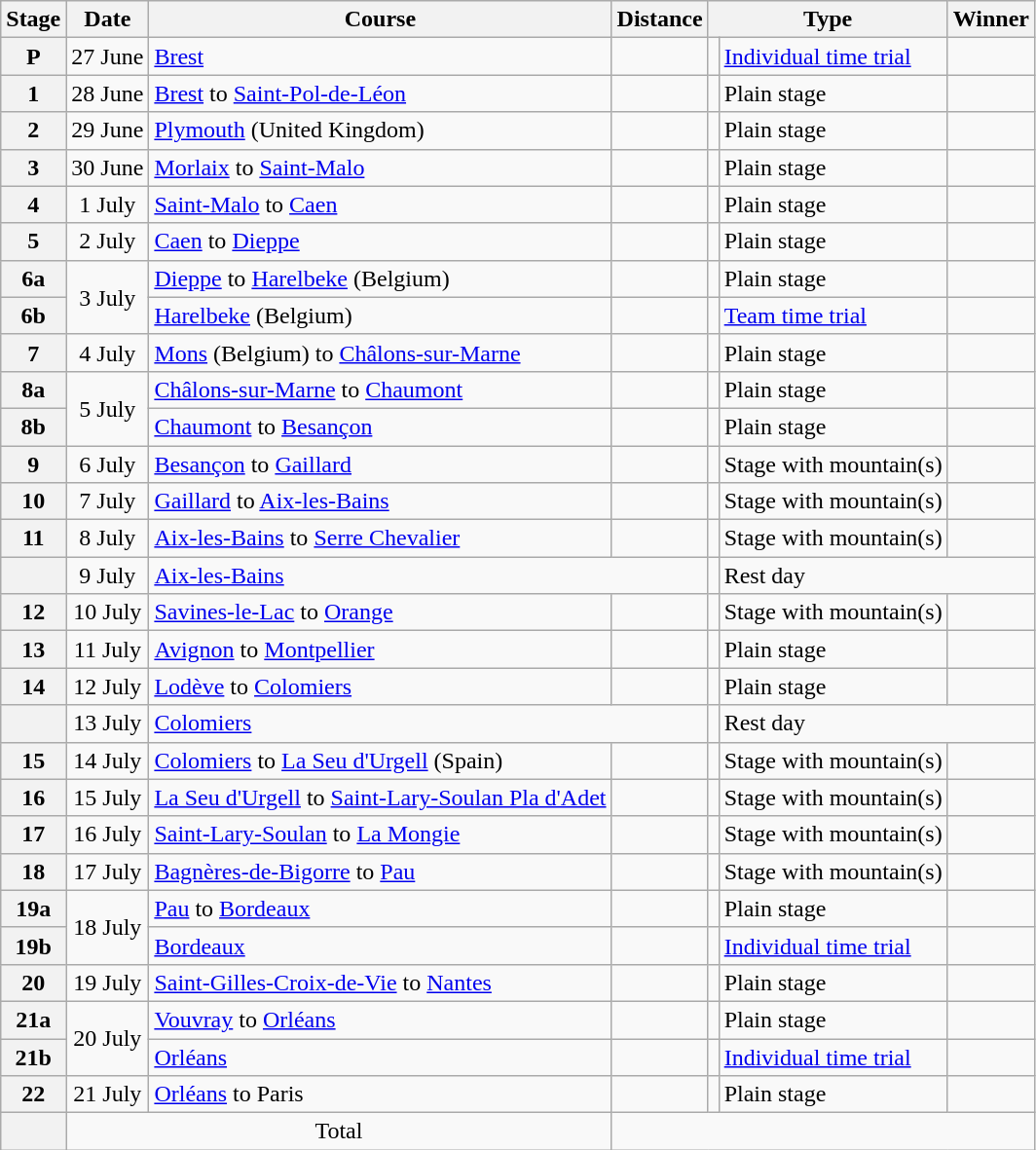<table class="wikitable">
<tr>
<th scope="col">Stage</th>
<th scope="col">Date</th>
<th scope="col">Course</th>
<th scope="col">Distance</th>
<th scope="col" colspan="2">Type</th>
<th scope="col">Winner</th>
</tr>
<tr>
<th scope="row">P</th>
<td style="text-align:center;">27 June</td>
<td><a href='#'>Brest</a></td>
<td style="text-align:center;"></td>
<td></td>
<td><a href='#'>Individual time trial</a></td>
<td></td>
</tr>
<tr>
<th scope="row">1</th>
<td style="text-align:center;">28 June</td>
<td><a href='#'>Brest</a> to <a href='#'>Saint-Pol-de-Léon</a></td>
<td style="text-align:center;"></td>
<td></td>
<td>Plain stage</td>
<td></td>
</tr>
<tr>
<th scope="row">2</th>
<td style="text-align:center;">29 June</td>
<td><a href='#'>Plymouth</a> (United Kingdom)</td>
<td style="text-align:center;"></td>
<td></td>
<td>Plain stage</td>
<td></td>
</tr>
<tr>
<th scope="row">3</th>
<td style="text-align:center;">30 June</td>
<td><a href='#'>Morlaix</a> to <a href='#'>Saint-Malo</a></td>
<td style="text-align:center;"></td>
<td></td>
<td>Plain stage</td>
<td></td>
</tr>
<tr>
<th scope="row">4</th>
<td style="text-align:center;">1 July</td>
<td><a href='#'>Saint-Malo</a> to <a href='#'>Caen</a></td>
<td style="text-align:center;"></td>
<td></td>
<td>Plain stage</td>
<td></td>
</tr>
<tr>
<th scope="row">5</th>
<td style="text-align:center;">2 July</td>
<td><a href='#'>Caen</a> to <a href='#'>Dieppe</a></td>
<td style="text-align:center;"></td>
<td></td>
<td>Plain stage</td>
<td></td>
</tr>
<tr>
<th scope="row">6a</th>
<td rowspan="2" style="text-align:center;">3 July</td>
<td><a href='#'>Dieppe</a> to <a href='#'>Harelbeke</a> (Belgium)</td>
<td style="text-align:center;"></td>
<td></td>
<td>Plain stage</td>
<td></td>
</tr>
<tr>
<th scope="row">6b</th>
<td><a href='#'>Harelbeke</a> (Belgium)</td>
<td style="text-align:center;"></td>
<td></td>
<td><a href='#'>Team time trial</a></td>
<td></td>
</tr>
<tr>
<th scope="row">7</th>
<td style="text-align:center;">4 July</td>
<td><a href='#'>Mons</a> (Belgium) to <a href='#'>Châlons-sur-Marne</a></td>
<td style="text-align:center;"></td>
<td></td>
<td>Plain stage</td>
<td></td>
</tr>
<tr>
<th scope="row">8a</th>
<td rowspan="2" style="text-align:center;">5 July</td>
<td><a href='#'>Châlons-sur-Marne</a> to <a href='#'>Chaumont</a></td>
<td style="text-align:center;"></td>
<td></td>
<td>Plain stage</td>
<td></td>
</tr>
<tr>
<th scope="row">8b</th>
<td><a href='#'>Chaumont</a> to <a href='#'>Besançon</a></td>
<td style="text-align:center;"></td>
<td></td>
<td>Plain stage</td>
<td></td>
</tr>
<tr>
<th scope="row">9</th>
<td style="text-align:center;">6 July</td>
<td><a href='#'>Besançon</a> to <a href='#'>Gaillard</a></td>
<td style="text-align:center;"></td>
<td></td>
<td>Stage with mountain(s)</td>
<td></td>
</tr>
<tr>
<th scope="row">10</th>
<td style="text-align:center;">7 July</td>
<td><a href='#'>Gaillard</a> to <a href='#'>Aix-les-Bains</a></td>
<td style="text-align:center;"></td>
<td></td>
<td>Stage with mountain(s)</td>
<td></td>
</tr>
<tr>
<th scope="row">11</th>
<td style="text-align:center;">8 July</td>
<td><a href='#'>Aix-les-Bains</a> to <a href='#'>Serre Chevalier</a></td>
<td style="text-align:center;"></td>
<td></td>
<td>Stage with mountain(s)</td>
<td></td>
</tr>
<tr>
<th scope="row"></th>
<td style="text-align:center;">9 July</td>
<td colspan="2"><a href='#'>Aix-les-Bains</a></td>
<td></td>
<td colspan="2">Rest day</td>
</tr>
<tr>
<th scope="row">12</th>
<td style="text-align:center;">10 July</td>
<td><a href='#'>Savines-le-Lac</a> to <a href='#'>Orange</a></td>
<td style="text-align:center;"></td>
<td></td>
<td>Stage with mountain(s)</td>
<td></td>
</tr>
<tr>
<th scope="row">13</th>
<td style="text-align:center;">11 July</td>
<td><a href='#'>Avignon</a> to <a href='#'>Montpellier</a></td>
<td style="text-align:center;"></td>
<td></td>
<td>Plain stage</td>
<td></td>
</tr>
<tr>
<th scope="row">14</th>
<td style="text-align:center;">12 July</td>
<td><a href='#'>Lodève</a> to <a href='#'>Colomiers</a></td>
<td style="text-align:center;"></td>
<td></td>
<td>Plain stage</td>
<td></td>
</tr>
<tr>
<th scope="row"></th>
<td style="text-align:center;">13 July</td>
<td colspan="2"><a href='#'>Colomiers</a></td>
<td></td>
<td colspan="2">Rest day</td>
</tr>
<tr>
<th scope="row">15</th>
<td style="text-align:center;">14 July</td>
<td><a href='#'>Colomiers</a> to <a href='#'>La Seu d'Urgell</a> (Spain)</td>
<td style="text-align:center;"></td>
<td></td>
<td>Stage with mountain(s)</td>
<td></td>
</tr>
<tr>
<th scope="row">16</th>
<td style="text-align:center;">15 July</td>
<td><a href='#'>La Seu d'Urgell</a> to <a href='#'>Saint-Lary-Soulan Pla d'Adet</a></td>
<td style="text-align:center;"></td>
<td></td>
<td>Stage with mountain(s)</td>
<td></td>
</tr>
<tr>
<th scope="row">17</th>
<td style="text-align:center;">16 July</td>
<td><a href='#'>Saint-Lary-Soulan</a> to <a href='#'>La Mongie</a></td>
<td style="text-align:center;"></td>
<td></td>
<td>Stage with mountain(s)</td>
<td></td>
</tr>
<tr>
<th scope="row">18</th>
<td style="text-align:center;">17 July</td>
<td><a href='#'>Bagnères-de-Bigorre</a> to <a href='#'>Pau</a></td>
<td style="text-align:center;"></td>
<td></td>
<td>Stage with mountain(s)</td>
<td></td>
</tr>
<tr>
<th scope="row">19a</th>
<td rowspan="2" style="text-align:center;">18 July</td>
<td><a href='#'>Pau</a> to <a href='#'>Bordeaux</a></td>
<td style="text-align:center;"></td>
<td></td>
<td>Plain stage</td>
<td></td>
</tr>
<tr>
<th scope="row">19b</th>
<td><a href='#'>Bordeaux</a></td>
<td style="text-align:center;"></td>
<td></td>
<td><a href='#'>Individual time trial</a></td>
<td></td>
</tr>
<tr>
<th scope="row">20</th>
<td style="text-align:center;">19 July</td>
<td><a href='#'>Saint-Gilles-Croix-de-Vie</a> to <a href='#'>Nantes</a></td>
<td style="text-align:center;"></td>
<td></td>
<td>Plain stage</td>
<td></td>
</tr>
<tr>
<th scope="row">21a</th>
<td rowspan="2" style="text-align:center;">20 July</td>
<td><a href='#'>Vouvray</a> to <a href='#'>Orléans</a></td>
<td style="text-align:center;"></td>
<td></td>
<td>Plain stage</td>
<td></td>
</tr>
<tr>
<th scope="row">21b</th>
<td><a href='#'>Orléans</a></td>
<td style="text-align:center;"></td>
<td></td>
<td><a href='#'>Individual time trial</a></td>
<td></td>
</tr>
<tr>
<th scope="row">22</th>
<td style="text-align:center;">21 July</td>
<td><a href='#'>Orléans</a> to Paris</td>
<td style="text-align:center;"></td>
<td></td>
<td>Plain stage</td>
<td></td>
</tr>
<tr>
<th scope="row"></th>
<td colspan="2" style="text-align:center">Total</td>
<td colspan="4" style="text-align:center"></td>
</tr>
</table>
